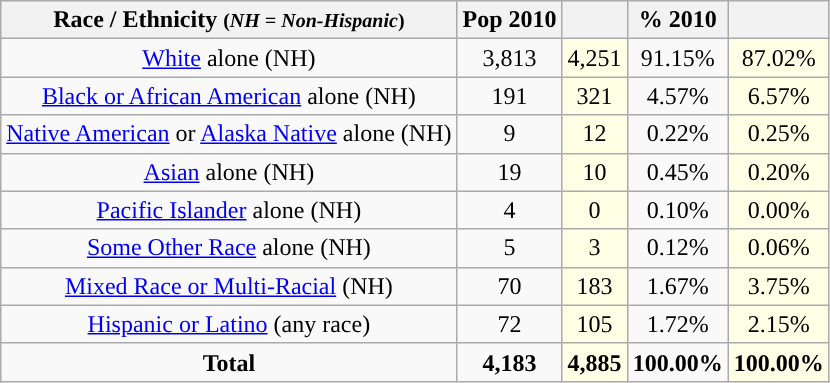<table class="wikitable" style="text-align:center;">
<tr>
<th>Race / Ethnicity <small>(<em>NH = Non-Hispanic</em>)</small></th>
<th>Pop 2010</th>
<th></th>
<th>% 2010</th>
<th></th>
</tr>
<tr>
<td><a href='#'>White</a> alone (NH)</td>
<td>3,813</td>
<td style='background: #ffffe6;'>4,251</td>
<td>91.15%</td>
<td style='background: #ffffe6;'>87.02%</td>
</tr>
<tr>
<td><a href='#'>Black or African American</a> alone (NH)</td>
<td>191</td>
<td style='background: #ffffe6;'>321</td>
<td>4.57%</td>
<td style='background: #ffffe6;'>6.57%</td>
</tr>
<tr>
<td><a href='#'>Native American</a> or <a href='#'>Alaska Native</a> alone (NH)</td>
<td>9</td>
<td style='background: #ffffe6;'>12</td>
<td>0.22%</td>
<td style='background: #ffffe6;'>0.25%</td>
</tr>
<tr>
<td><a href='#'>Asian</a> alone (NH)</td>
<td>19</td>
<td style='background: #ffffe6;'>10</td>
<td>0.45%</td>
<td style='background: #ffffe6;'>0.20%</td>
</tr>
<tr>
<td><a href='#'>Pacific Islander</a> alone (NH)</td>
<td>4</td>
<td style='background: #ffffe6;'>0</td>
<td>0.10%</td>
<td style='background: #ffffe6;'>0.00%</td>
</tr>
<tr>
<td><a href='#'>Some Other Race</a> alone (NH)</td>
<td>5</td>
<td style='background: #ffffe6;'>3</td>
<td>0.12%</td>
<td style='background: #ffffe6;'>0.06%</td>
</tr>
<tr>
<td><a href='#'>Mixed Race or Multi-Racial</a> (NH)</td>
<td>70</td>
<td style='background: #ffffe6;'>183</td>
<td>1.67%</td>
<td style='background: #ffffe6;'>3.75%</td>
</tr>
<tr>
<td><a href='#'>Hispanic or Latino</a> (any race)</td>
<td>72</td>
<td style='background: #ffffe6;'>105</td>
<td>1.72%</td>
<td style='background: #ffffe6;'>2.15%</td>
</tr>
<tr>
<td><strong>Total</strong></td>
<td><strong>4,183</strong></td>
<td style='background: #ffffe6;'><strong>4,885</strong></td>
<td><strong>100.00%</strong></td>
<td style='background: #ffffe6;'><strong>100.00%</strong></td>
</tr>
</table>
